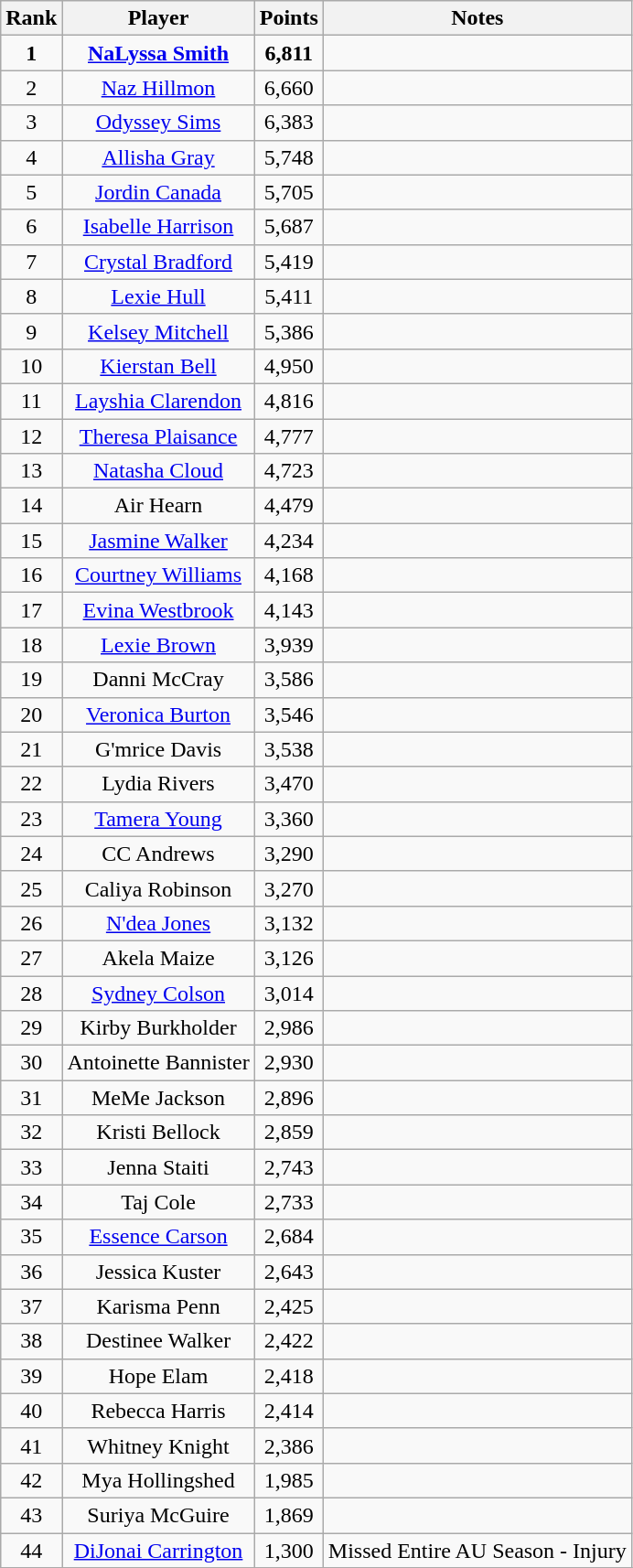<table class="wikitable sortable" style="text-align:center;">
<tr>
<th>Rank</th>
<th>Player</th>
<th>Points</th>
<th>Notes</th>
</tr>
<tr>
<td><strong>1</strong></td>
<td><strong><a href='#'>NaLyssa Smith</a></strong></td>
<td><strong>6,811</strong></td>
<td></td>
</tr>
<tr>
<td>2</td>
<td><a href='#'>Naz Hillmon</a></td>
<td>6,660</td>
<td></td>
</tr>
<tr>
<td>3</td>
<td><a href='#'>Odyssey Sims</a></td>
<td>6,383</td>
<td></td>
</tr>
<tr>
<td>4</td>
<td><a href='#'>Allisha Gray</a></td>
<td>5,748</td>
<td></td>
</tr>
<tr>
<td>5</td>
<td><a href='#'>Jordin Canada</a></td>
<td>5,705</td>
<td></td>
</tr>
<tr>
<td>6</td>
<td><a href='#'>Isabelle Harrison</a></td>
<td>5,687</td>
<td></td>
</tr>
<tr>
<td>7</td>
<td><a href='#'>Crystal Bradford</a></td>
<td>5,419</td>
<td></td>
</tr>
<tr>
<td>8</td>
<td><a href='#'>Lexie Hull</a></td>
<td>5,411</td>
<td></td>
</tr>
<tr>
<td>9</td>
<td><a href='#'>Kelsey Mitchell</a></td>
<td>5,386</td>
<td></td>
</tr>
<tr>
<td>10</td>
<td><a href='#'>Kierstan Bell</a></td>
<td>4,950</td>
<td></td>
</tr>
<tr>
<td>11</td>
<td><a href='#'>Layshia Clarendon</a></td>
<td>4,816</td>
<td></td>
</tr>
<tr>
<td>12</td>
<td><a href='#'>Theresa Plaisance</a></td>
<td>4,777</td>
<td></td>
</tr>
<tr>
<td>13</td>
<td><a href='#'>Natasha Cloud</a></td>
<td>4,723</td>
<td></td>
</tr>
<tr>
<td>14</td>
<td>Air Hearn</td>
<td>4,479</td>
<td></td>
</tr>
<tr>
<td>15</td>
<td><a href='#'>Jasmine Walker</a></td>
<td>4,234</td>
<td></td>
</tr>
<tr>
<td>16</td>
<td><a href='#'>Courtney Williams</a></td>
<td>4,168</td>
<td></td>
</tr>
<tr>
<td>17</td>
<td><a href='#'>Evina Westbrook</a></td>
<td>4,143</td>
<td></td>
</tr>
<tr>
<td>18</td>
<td><a href='#'>Lexie Brown</a></td>
<td>3,939</td>
<td></td>
</tr>
<tr>
<td>19</td>
<td>Danni McCray</td>
<td>3,586</td>
<td></td>
</tr>
<tr>
<td>20</td>
<td><a href='#'>Veronica Burton</a></td>
<td>3,546</td>
<td></td>
</tr>
<tr>
<td>21</td>
<td>G'mrice Davis</td>
<td>3,538</td>
<td></td>
</tr>
<tr>
<td>22</td>
<td>Lydia Rivers</td>
<td>3,470</td>
<td></td>
</tr>
<tr>
<td>23</td>
<td><a href='#'>Tamera Young</a></td>
<td>3,360</td>
<td></td>
</tr>
<tr>
<td>24</td>
<td>CC Andrews</td>
<td>3,290</td>
<td></td>
</tr>
<tr>
<td>25</td>
<td>Caliya Robinson</td>
<td>3,270</td>
<td></td>
</tr>
<tr>
<td>26</td>
<td><a href='#'>N'dea Jones</a></td>
<td>3,132</td>
<td></td>
</tr>
<tr>
<td>27</td>
<td>Akela Maize</td>
<td>3,126</td>
<td></td>
</tr>
<tr>
<td>28</td>
<td><a href='#'>Sydney Colson</a></td>
<td>3,014</td>
<td></td>
</tr>
<tr>
<td>29</td>
<td>Kirby Burkholder</td>
<td>2,986</td>
<td></td>
</tr>
<tr>
<td>30</td>
<td>Antoinette Bannister</td>
<td>2,930</td>
<td></td>
</tr>
<tr>
<td>31</td>
<td>MeMe Jackson</td>
<td>2,896</td>
<td></td>
</tr>
<tr>
<td>32</td>
<td>Kristi Bellock</td>
<td>2,859</td>
<td></td>
</tr>
<tr>
<td>33</td>
<td>Jenna Staiti</td>
<td>2,743</td>
<td></td>
</tr>
<tr>
<td>34</td>
<td>Taj Cole</td>
<td>2,733</td>
<td></td>
</tr>
<tr>
<td>35</td>
<td><a href='#'>Essence Carson</a></td>
<td>2,684</td>
<td></td>
</tr>
<tr>
<td>36</td>
<td>Jessica Kuster</td>
<td>2,643</td>
<td></td>
</tr>
<tr>
<td>37</td>
<td>Karisma Penn</td>
<td>2,425</td>
<td></td>
</tr>
<tr>
<td>38</td>
<td>Destinee Walker</td>
<td>2,422</td>
<td></td>
</tr>
<tr>
<td>39</td>
<td>Hope Elam</td>
<td>2,418</td>
<td></td>
</tr>
<tr>
<td>40</td>
<td>Rebecca Harris</td>
<td>2,414</td>
<td></td>
</tr>
<tr>
<td>41</td>
<td>Whitney Knight</td>
<td>2,386</td>
<td></td>
</tr>
<tr>
<td>42</td>
<td>Mya Hollingshed</td>
<td>1,985</td>
<td></td>
</tr>
<tr>
<td>43</td>
<td>Suriya McGuire</td>
<td>1,869</td>
<td></td>
</tr>
<tr>
<td>44</td>
<td><a href='#'>DiJonai Carrington</a></td>
<td>1,300</td>
<td>Missed Entire AU Season - Injury</td>
</tr>
<tr>
</tr>
</table>
